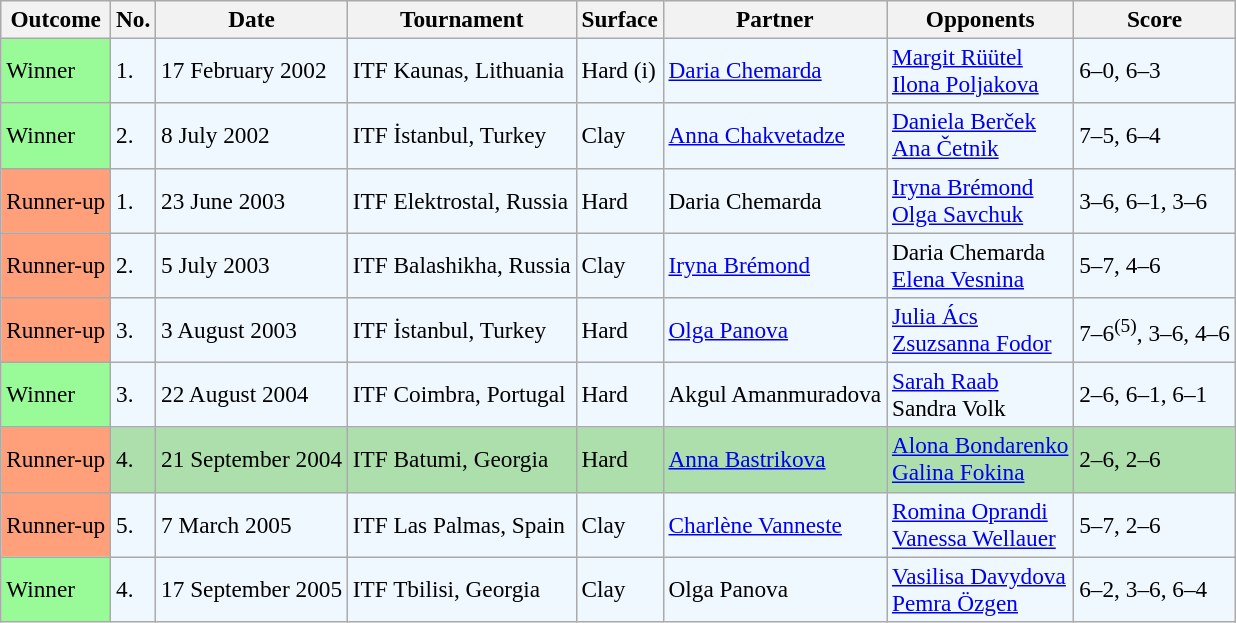<table class="sortable wikitable" style=font-size:97%>
<tr bgcolor="#eeeeee">
<th>Outcome</th>
<th>No.</th>
<th>Date</th>
<th>Tournament</th>
<th>Surface</th>
<th>Partner</th>
<th>Opponents</th>
<th>Score</th>
</tr>
<tr style="background:#f0f8ff;">
<td bgcolor="98FB98">Winner</td>
<td>1.</td>
<td>17 February 2002</td>
<td>ITF Kaunas, Lithuania</td>
<td>Hard (i)</td>
<td> <a href='#'>Daria Chemarda</a></td>
<td> <a href='#'>Margit Rüütel</a> <br>  <a href='#'>Ilona Poljakova</a></td>
<td>6–0, 6–3</td>
</tr>
<tr bgcolor=f0f8ff>
<td bgcolor="98FB98">Winner</td>
<td>2.</td>
<td>8 July 2002</td>
<td>ITF İstanbul, Turkey</td>
<td>Clay</td>
<td> <a href='#'>Anna Chakvetadze</a></td>
<td> <a href='#'>Daniela Berček</a> <br>  <a href='#'>Ana Četnik</a></td>
<td>7–5, 6–4</td>
</tr>
<tr style="background:#f0f8ff;">
<td style="background:#ffa07a;">Runner-up</td>
<td>1.</td>
<td>23 June 2003</td>
<td>ITF Elektrostal, Russia</td>
<td>Hard</td>
<td> Daria Chemarda</td>
<td> <a href='#'>Iryna Brémond</a> <br>  <a href='#'>Olga Savchuk</a></td>
<td>3–6, 6–1, 3–6</td>
</tr>
<tr style="background:#f0f8ff;">
<td style="background:#ffa07a;">Runner-up</td>
<td>2.</td>
<td>5 July 2003</td>
<td>ITF Balashikha, Russia</td>
<td>Clay</td>
<td> <a href='#'>Iryna Brémond</a></td>
<td> Daria Chemarda <br>  <a href='#'>Elena Vesnina</a></td>
<td>5–7, 4–6</td>
</tr>
<tr style="background:#f0f8ff;">
<td style="background:#ffa07a;">Runner-up</td>
<td>3.</td>
<td>3 August 2003</td>
<td>ITF İstanbul, Turkey</td>
<td>Hard</td>
<td> <a href='#'>Olga Panova</a></td>
<td> <a href='#'>Julia Ács</a> <br>  <a href='#'>Zsuzsanna Fodor</a></td>
<td>7–6<sup>(5)</sup>, 3–6, 4–6</td>
</tr>
<tr style="background:#f0f8ff;">
<td bgcolor="98FB98">Winner</td>
<td>3.</td>
<td>22 August 2004</td>
<td>ITF Coimbra, Portugal</td>
<td>Hard</td>
<td> Akgul Amanmuradova</td>
<td> <a href='#'>Sarah Raab</a> <br>  Sandra Volk</td>
<td>2–6, 6–1, 6–1</td>
</tr>
<tr style="background:#addfad;">
<td style="background:#ffa07a;">Runner-up</td>
<td>4.</td>
<td>21 September 2004</td>
<td>ITF Batumi, Georgia</td>
<td>Hard</td>
<td> <a href='#'>Anna Bastrikova</a></td>
<td> <a href='#'>Alona Bondarenko</a> <br>  <a href='#'>Galina Fokina</a></td>
<td>2–6, 2–6</td>
</tr>
<tr style="background:#f0f8ff;">
<td style="background:#ffa07a;">Runner-up</td>
<td>5.</td>
<td>7 March 2005</td>
<td>ITF Las Palmas, Spain</td>
<td>Clay</td>
<td> <a href='#'>Charlène Vanneste</a></td>
<td> <a href='#'>Romina Oprandi</a> <br>  <a href='#'>Vanessa Wellauer</a></td>
<td>5–7, 2–6</td>
</tr>
<tr style="background:#f0f8ff;">
<td style="background:#98fb98;">Winner</td>
<td>4.</td>
<td>17 September 2005</td>
<td>ITF Tbilisi, Georgia</td>
<td>Clay</td>
<td> Olga Panova</td>
<td> <a href='#'>Vasilisa Davydova</a> <br>  <a href='#'>Pemra Özgen</a></td>
<td>6–2, 3–6, 6–4</td>
</tr>
</table>
